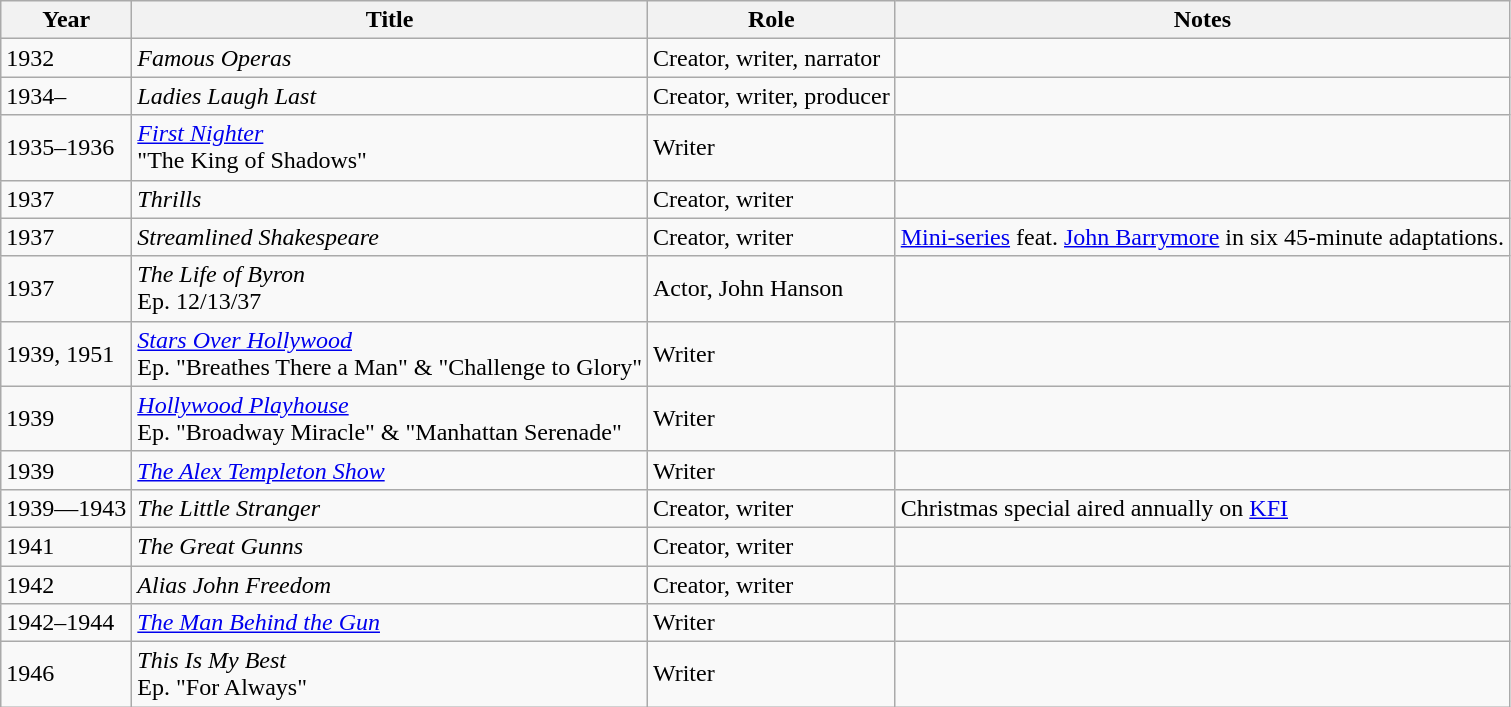<table class="wikitable sortable">
<tr>
<th>Year</th>
<th>Title</th>
<th>Role</th>
<th>Notes</th>
</tr>
<tr>
<td>1932</td>
<td><em>Famous Operas</em></td>
<td>Creator, writer, narrator</td>
<td></td>
</tr>
<tr>
<td>1934–</td>
<td><em>Ladies Laugh Last</em></td>
<td>Creator, writer, producer</td>
<td></td>
</tr>
<tr>
<td>1935–1936</td>
<td><em><a href='#'>First Nighter</a></em><br>"The King of Shadows"<br></td>
<td>Writer</td>
<td></td>
</tr>
<tr>
<td>1937</td>
<td><em>Thrills</em></td>
<td>Creator, writer</td>
<td></td>
</tr>
<tr>
<td>1937</td>
<td><em>Streamlined Shakespeare</em></td>
<td>Creator, writer</td>
<td><a href='#'>Mini-series</a> feat. <a href='#'>John Barrymore</a> in six 45-minute adaptations.</td>
</tr>
<tr>
<td>1937</td>
<td><em>The Life of Byron</em><br>Ep. 12/13/37</td>
<td>Actor, John Hanson</td>
<td></td>
</tr>
<tr>
<td>1939, 1951</td>
<td><em><a href='#'>Stars Over Hollywood</a></em><br>Ep. "Breathes There a Man" & "Challenge to Glory"</td>
<td>Writer</td>
<td></td>
</tr>
<tr>
<td>1939</td>
<td><em><a href='#'>Hollywood Playhouse</a></em><br>Ep. "Broadway Miracle" & "Manhattan Serenade"</td>
<td>Writer</td>
<td></td>
</tr>
<tr>
<td>1939</td>
<td><em><a href='#'>The Alex Templeton Show</a></em></td>
<td>Writer</td>
<td></td>
</tr>
<tr>
<td>1939—1943</td>
<td><em>The Little Stranger</em></td>
<td>Creator, writer</td>
<td>Christmas special aired annually on <a href='#'>KFI</a></td>
</tr>
<tr>
<td>1941</td>
<td><em>The Great Gunns</em></td>
<td>Creator, writer</td>
<td></td>
</tr>
<tr>
<td>1942</td>
<td><em>Alias John Freedom</em></td>
<td>Creator, writer</td>
<td></td>
</tr>
<tr>
<td>1942–1944</td>
<td><em><a href='#'>The Man Behind the Gun</a></em></td>
<td>Writer</td>
<td></td>
</tr>
<tr>
<td>1946</td>
<td><em>This Is My Best</em><br>Ep. "For Always"</td>
<td>Writer</td>
<td></td>
</tr>
</table>
